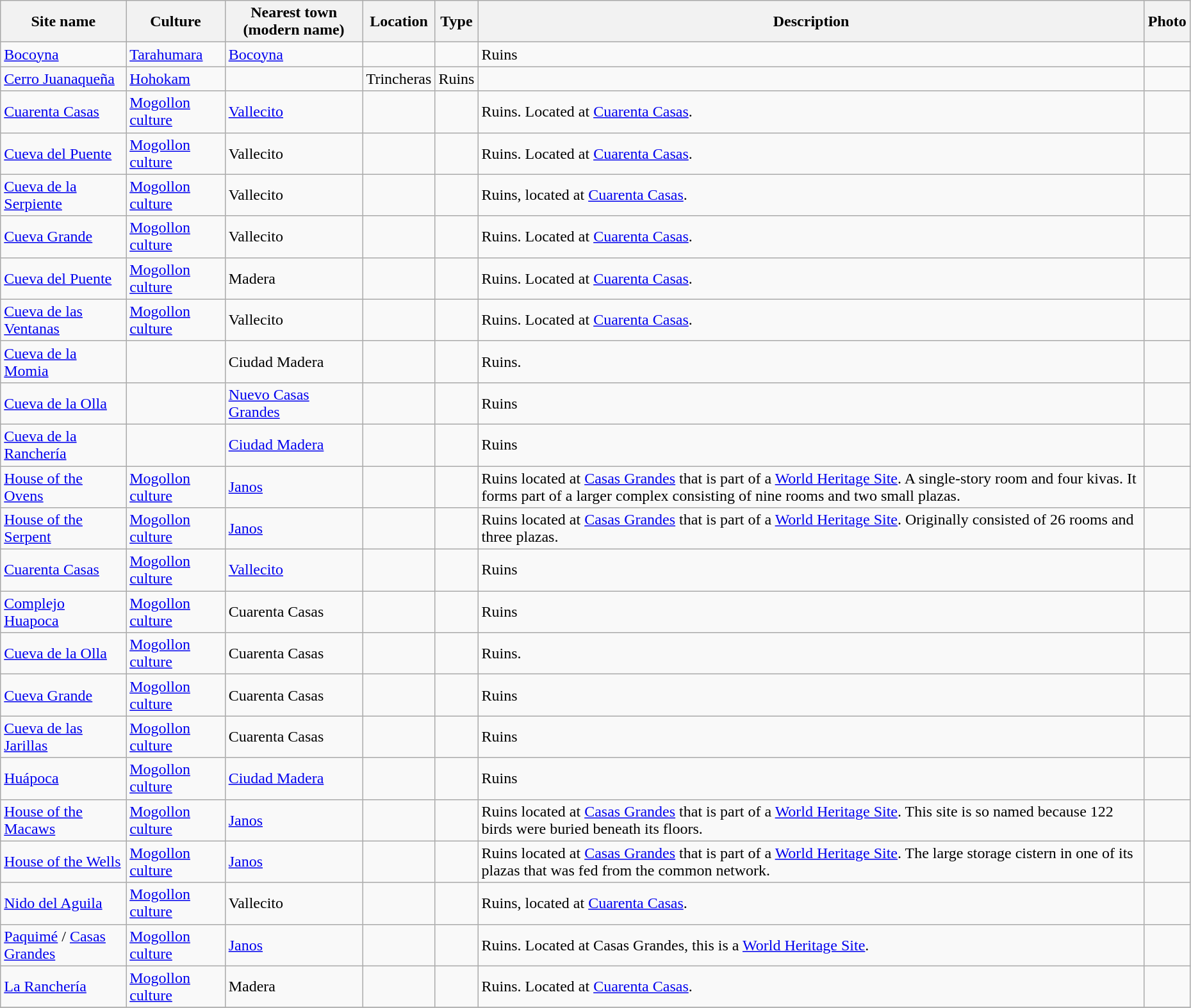<table class="wikitable sortable" style="width:98%">
<tr>
<th>Site name</th>
<th>Culture</th>
<th>Nearest town (modern name)</th>
<th>Location</th>
<th>Type</th>
<th>Description</th>
<th>Photo</th>
</tr>
<tr>
<td><a href='#'>Bocoyna</a></td>
<td><a href='#'>Tarahumara</a></td>
<td><a href='#'>Bocoyna</a></td>
<td></td>
<td></td>
<td>Ruins</td>
<td></td>
</tr>
<tr>
<td><a href='#'>Cerro Juanaqueña</a></td>
<td><a href='#'>Hohokam</a></td>
<td></td>
<td>Trincheras</td>
<td>Ruins</td>
<td></td>
</tr>
<tr>
<td><a href='#'>Cuarenta Casas</a></td>
<td><a href='#'>Mogollon culture</a></td>
<td><a href='#'>Vallecito</a></td>
<td></td>
<td></td>
<td>Ruins. Located at <a href='#'>Cuarenta Casas</a>.</td>
<td></td>
</tr>
<tr>
<td><a href='#'>Cueva del Puente</a></td>
<td><a href='#'>Mogollon culture</a></td>
<td>Vallecito</td>
<td></td>
<td></td>
<td>Ruins. Located at <a href='#'>Cuarenta Casas</a>.</td>
<td></td>
</tr>
<tr>
<td><a href='#'>Cueva de la Serpiente</a></td>
<td><a href='#'>Mogollon culture</a></td>
<td>Vallecito</td>
<td></td>
<td></td>
<td>Ruins, located at <a href='#'>Cuarenta Casas</a>.</td>
<td></td>
</tr>
<tr>
<td><a href='#'>Cueva Grande</a></td>
<td><a href='#'>Mogollon culture</a></td>
<td>Vallecito</td>
<td></td>
<td></td>
<td>Ruins. Located at <a href='#'>Cuarenta Casas</a>.</td>
<td></td>
</tr>
<tr>
<td><a href='#'>Cueva del Puente</a></td>
<td><a href='#'>Mogollon culture</a></td>
<td>Madera</td>
<td></td>
<td></td>
<td>Ruins. Located at <a href='#'>Cuarenta Casas</a>.</td>
<td></td>
</tr>
<tr>
<td><a href='#'>Cueva de las Ventanas</a></td>
<td><a href='#'>Mogollon culture</a></td>
<td>Vallecito</td>
<td></td>
<td></td>
<td>Ruins. Located at <a href='#'>Cuarenta Casas</a>.</td>
<td></td>
</tr>
<tr>
<td><a href='#'>Cueva de la Momia</a></td>
<td></td>
<td>Ciudad Madera</td>
<td></td>
<td></td>
<td>Ruins.</td>
<td></td>
</tr>
<tr>
<td><a href='#'>Cueva de la Olla</a></td>
<td></td>
<td><a href='#'>Nuevo Casas Grandes</a></td>
<td></td>
<td></td>
<td>Ruins</td>
<td></td>
</tr>
<tr>
<td><a href='#'>Cueva de la Ranchería</a></td>
<td></td>
<td><a href='#'>Ciudad Madera</a></td>
<td></td>
<td></td>
<td>Ruins</td>
<td></td>
</tr>
<tr>
<td><a href='#'>House of the Ovens</a></td>
<td><a href='#'>Mogollon culture</a></td>
<td><a href='#'>Janos</a></td>
<td></td>
<td></td>
<td>Ruins located at <a href='#'>Casas Grandes</a> that is part of a <a href='#'>World Heritage Site</a>. A single-story room and four kivas. It forms part of a larger complex consisting of nine rooms and two small plazas.</td>
<td></td>
</tr>
<tr>
<td><a href='#'>House of the Serpent</a></td>
<td><a href='#'>Mogollon culture</a></td>
<td><a href='#'>Janos</a></td>
<td></td>
<td></td>
<td>Ruins located at <a href='#'>Casas Grandes</a> that is part of a <a href='#'>World Heritage Site</a>. Originally consisted of 26 rooms and three plazas.</td>
<td></td>
</tr>
<tr>
<td><a href='#'>Cuarenta Casas</a></td>
<td><a href='#'>Mogollon culture</a></td>
<td><a href='#'>Vallecito</a></td>
<td></td>
<td></td>
<td>Ruins</td>
<td></td>
</tr>
<tr>
<td><a href='#'>Complejo Huapoca</a></td>
<td><a href='#'>Mogollon culture</a></td>
<td>Cuarenta Casas</td>
<td></td>
<td></td>
<td>Ruins</td>
<td></td>
</tr>
<tr>
<td><a href='#'>Cueva de la Olla</a></td>
<td><a href='#'>Mogollon culture</a></td>
<td>Cuarenta Casas</td>
<td></td>
<td></td>
<td>Ruins.</td>
<td></td>
</tr>
<tr>
<td><a href='#'>Cueva Grande</a></td>
<td><a href='#'>Mogollon culture</a></td>
<td>Cuarenta Casas</td>
<td></td>
<td></td>
<td>Ruins</td>
<td></td>
</tr>
<tr>
<td><a href='#'>Cueva de las Jarillas</a></td>
<td><a href='#'>Mogollon culture</a></td>
<td>Cuarenta Casas</td>
<td></td>
<td></td>
<td>Ruins</td>
<td></td>
</tr>
<tr>
<td><a href='#'>Huápoca</a></td>
<td><a href='#'>Mogollon culture</a></td>
<td><a href='#'>Ciudad Madera</a></td>
<td></td>
<td></td>
<td>Ruins</td>
<td></td>
</tr>
<tr>
<td><a href='#'>House of the Macaws</a></td>
<td><a href='#'>Mogollon culture</a></td>
<td><a href='#'>Janos</a></td>
<td></td>
<td></td>
<td>Ruins located at <a href='#'>Casas Grandes</a> that is part of a <a href='#'>World Heritage Site</a>. This site is so named because 122 birds were buried beneath its floors.</td>
<td></td>
</tr>
<tr>
<td><a href='#'>House of the Wells</a></td>
<td><a href='#'>Mogollon culture</a></td>
<td><a href='#'>Janos</a></td>
<td></td>
<td></td>
<td>Ruins located at <a href='#'>Casas Grandes</a> that is part of a <a href='#'>World Heritage Site</a>. The large storage cistern in one of its plazas that was fed from the common network.</td>
<td></td>
</tr>
<tr>
<td><a href='#'>Nido del Aguila</a></td>
<td><a href='#'>Mogollon culture</a></td>
<td>Vallecito</td>
<td></td>
<td></td>
<td>Ruins, located at <a href='#'>Cuarenta Casas</a>.</td>
<td></td>
</tr>
<tr>
<td><a href='#'>Paquimé</a> / <a href='#'>Casas Grandes</a></td>
<td><a href='#'>Mogollon culture</a></td>
<td><a href='#'>Janos</a></td>
<td></td>
<td></td>
<td>Ruins. Located at Casas Grandes, this is a <a href='#'>World Heritage Site</a>.</td>
<td></td>
</tr>
<tr>
<td><a href='#'>La Ranchería</a></td>
<td><a href='#'>Mogollon culture</a></td>
<td>Madera</td>
<td></td>
<td></td>
<td>Ruins. Located at <a href='#'>Cuarenta Casas</a>.</td>
<td></td>
</tr>
<tr>
</tr>
</table>
